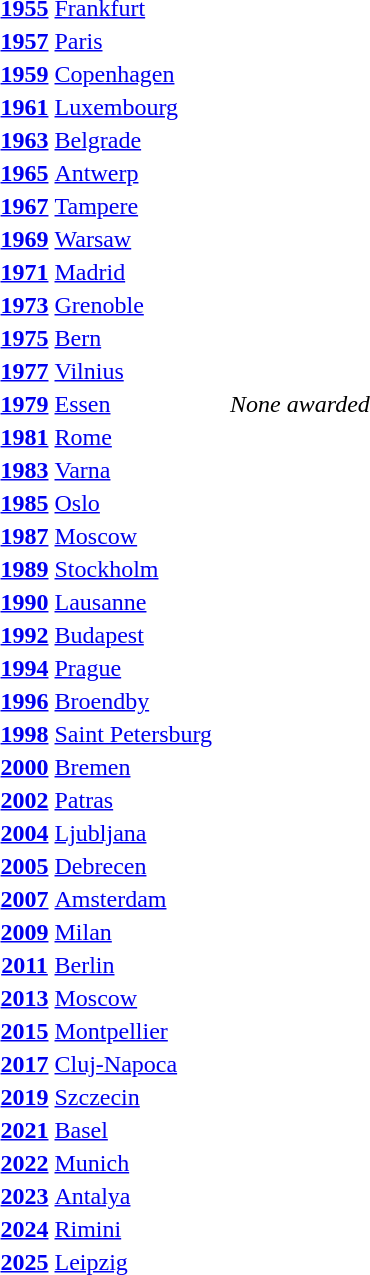<table>
<tr>
<th scope=row><a href='#'>1955</a></th>
<td> <a href='#'>Frankfurt</a></td>
<td></td>
<td></td>
<td></td>
</tr>
<tr>
<th scope=row><a href='#'>1957</a></th>
<td> <a href='#'>Paris</a></td>
<td></td>
<td></td>
<td></td>
</tr>
<tr>
<th scope=row><a href='#'>1959</a></th>
<td> <a href='#'>Copenhagen</a></td>
<td></td>
<td></td>
<td></td>
</tr>
<tr>
<th scope=row><a href='#'>1961</a></th>
<td> <a href='#'>Luxembourg</a></td>
<td></td>
<td></td>
<td></td>
</tr>
<tr>
<th scope=row><a href='#'>1963</a></th>
<td> <a href='#'>Belgrade</a></td>
<td></td>
<td></td>
<td></td>
</tr>
<tr>
<th scope=row><a href='#'>1965</a></th>
<td> <a href='#'>Antwerp</a></td>
<td></td>
<td></td>
<td></td>
</tr>
<tr>
<th scope=row><a href='#'>1967</a></th>
<td> <a href='#'>Tampere</a></td>
<td></td>
<td></td>
<td></td>
</tr>
<tr>
<th scope=row><a href='#'>1969</a></th>
<td> <a href='#'>Warsaw</a></td>
<td></td>
<td></td>
<td></td>
</tr>
<tr>
<th scope=row><a href='#'>1971</a></th>
<td> <a href='#'>Madrid</a></td>
<td></td>
<td></td>
<td></td>
</tr>
<tr>
<th scope=row><a href='#'>1973</a></th>
<td> <a href='#'>Grenoble</a></td>
<td></td>
<td></td>
<td></td>
</tr>
<tr>
<th scope=row><a href='#'>1975</a></th>
<td> <a href='#'>Bern</a></td>
<td></td>
<td></td>
<td></td>
</tr>
<tr>
<th scope=row><a href='#'>1977</a></th>
<td> <a href='#'>Vilnius</a></td>
<td></td>
<td></td>
<td></td>
</tr>
<tr>
<th scope=row><a href='#'>1979</a></th>
<td> <a href='#'>Essen</a></td>
<td></td>
<td><br></td>
<td align=center><em>None awarded</em></td>
</tr>
<tr>
<th scope=row><a href='#'>1981</a></th>
<td> <a href='#'>Rome</a></td>
<td></td>
<td></td>
<td></td>
</tr>
<tr>
<th scope=row><a href='#'>1983</a></th>
<td> <a href='#'>Varna</a></td>
<td></td>
<td></td>
<td></td>
</tr>
<tr>
<th scope=row><a href='#'>1985</a></th>
<td> <a href='#'>Oslo</a></td>
<td></td>
<td></td>
<td></td>
</tr>
<tr>
<th scope=row><a href='#'>1987</a></th>
<td> <a href='#'>Moscow</a></td>
<td></td>
<td></td>
<td></td>
</tr>
<tr>
<th scope=row><a href='#'>1989</a></th>
<td> <a href='#'>Stockholm</a></td>
<td></td>
<td></td>
<td></td>
</tr>
<tr>
<th scope=row><a href='#'>1990</a></th>
<td> <a href='#'>Lausanne</a></td>
<td></td>
<td></td>
<td></td>
</tr>
<tr>
<th scope=row><a href='#'>1992</a></th>
<td> <a href='#'>Budapest</a></td>
<td></td>
<td></td>
<td></td>
</tr>
<tr>
<th scope=row><a href='#'>1994</a></th>
<td> <a href='#'>Prague</a></td>
<td></td>
<td></td>
<td></td>
</tr>
<tr>
<th scope=row><a href='#'>1996</a></th>
<td> <a href='#'>Broendby</a></td>
<td></td>
<td></td>
<td></td>
</tr>
<tr>
<th scope=row><a href='#'>1998</a></th>
<td> <a href='#'>Saint Petersburg</a></td>
<td></td>
<td></td>
<td></td>
</tr>
<tr>
<th scope=row><a href='#'>2000</a></th>
<td> <a href='#'>Bremen</a></td>
<td></td>
<td></td>
<td></td>
</tr>
<tr>
<th scope=row><a href='#'>2002</a></th>
<td> <a href='#'>Patras</a></td>
<td></td>
<td></td>
<td></td>
</tr>
<tr>
<th scope=row><a href='#'>2004</a></th>
<td> <a href='#'>Ljubljana</a></td>
<td></td>
<td></td>
<td></td>
</tr>
<tr>
<th scope=row><a href='#'>2005</a></th>
<td> <a href='#'>Debrecen</a></td>
<td></td>
<td></td>
<td></td>
</tr>
<tr>
<th scope=row><a href='#'>2007</a></th>
<td> <a href='#'>Amsterdam</a></td>
<td></td>
<td></td>
<td></td>
</tr>
<tr>
<th scope=row><a href='#'>2009</a></th>
<td> <a href='#'>Milan</a></td>
<td></td>
<td></td>
<td></td>
</tr>
<tr>
<th scope=row><a href='#'>2011</a></th>
<td> <a href='#'>Berlin</a></td>
<td></td>
<td></td>
<td><br></td>
</tr>
<tr>
<th scope=row><a href='#'>2013</a></th>
<td> <a href='#'>Moscow</a></td>
<td></td>
<td></td>
<td></td>
</tr>
<tr>
<th scope=row><a href='#'>2015</a></th>
<td> <a href='#'>Montpellier</a></td>
<td></td>
<td></td>
<td></td>
</tr>
<tr>
<th scope=row><a href='#'>2017</a></th>
<td> <a href='#'>Cluj-Napoca</a></td>
<td></td>
<td></td>
<td></td>
</tr>
<tr>
<th scope=row><a href='#'>2019</a></th>
<td> <a href='#'>Szczecin</a></td>
<td></td>
<td></td>
<td></td>
</tr>
<tr>
<th scope=row><a href='#'>2021</a></th>
<td> <a href='#'>Basel</a></td>
<td></td>
<td></td>
<td></td>
</tr>
<tr>
<th scope=row><a href='#'>2022</a></th>
<td> <a href='#'>Munich</a></td>
<td></td>
<td></td>
<td></td>
</tr>
<tr>
<th scope=row><a href='#'>2023</a></th>
<td> <a href='#'>Antalya</a></td>
<td></td>
<td></td>
<td></td>
</tr>
<tr>
<th scope=row><a href='#'>2024</a></th>
<td> <a href='#'>Rimini</a></td>
<td></td>
<td></td>
<td></td>
</tr>
<tr>
<th scope=row><a href='#'>2025</a></th>
<td> <a href='#'>Leipzig</a></td>
<td></td>
<td></td>
<td></td>
</tr>
</table>
